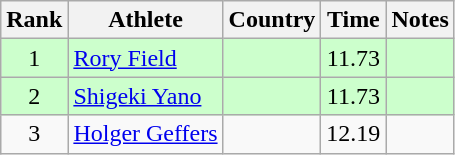<table class="wikitable sortable" style="text-align:center">
<tr>
<th>Rank</th>
<th>Athlete</th>
<th>Country</th>
<th>Time</th>
<th>Notes</th>
</tr>
<tr style="background:#cfc;">
<td>1</td>
<td align="left"><a href='#'>Rory Field</a></td>
<td align="left"></td>
<td>11.73</td>
<td></td>
</tr>
<tr style="background:#cfc;">
<td>2</td>
<td align="left"><a href='#'>Shigeki Yano</a></td>
<td align="left"></td>
<td>11.73</td>
<td></td>
</tr>
<tr>
<td>3</td>
<td align="left"><a href='#'>Holger Geffers</a></td>
<td align="left"></td>
<td>12.19</td>
<td></td>
</tr>
</table>
